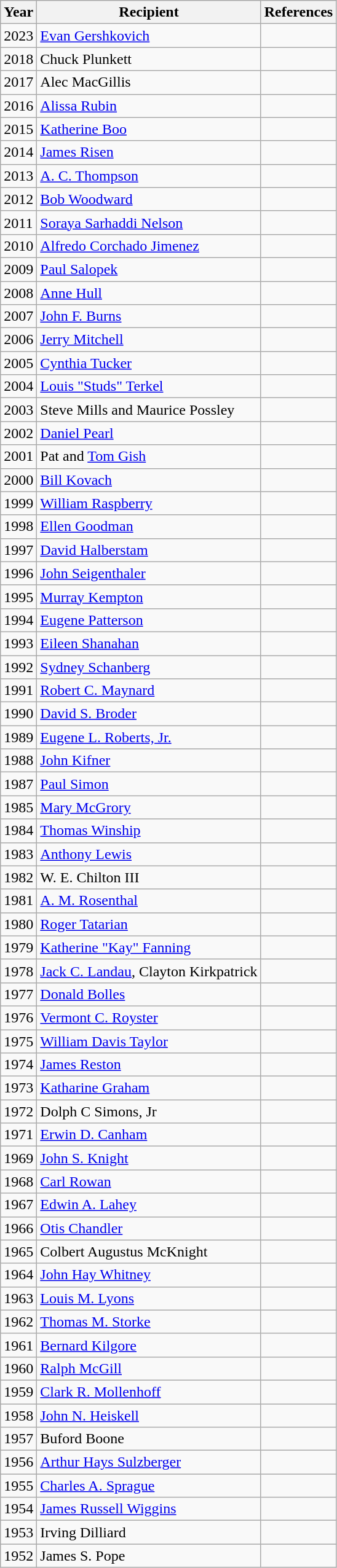<table class="wikitable">
<tr>
<th>Year</th>
<th>Recipient</th>
<th>References</th>
</tr>
<tr>
<td>2023</td>
<td><a href='#'>Evan Gershkovich</a></td>
<td></td>
</tr>
<tr>
<td>2018</td>
<td>Chuck Plunkett</td>
<td></td>
</tr>
<tr>
<td>2017</td>
<td>Alec MacGillis</td>
<td></td>
</tr>
<tr>
<td>2016</td>
<td><a href='#'>Alissa Rubin</a></td>
<td></td>
</tr>
<tr>
<td>2015</td>
<td><a href='#'>Katherine Boo</a></td>
<td></td>
</tr>
<tr>
<td>2014</td>
<td><a href='#'>James Risen</a></td>
<td></td>
</tr>
<tr>
<td>2013</td>
<td><a href='#'>A. C. Thompson</a></td>
<td></td>
</tr>
<tr>
<td>2012</td>
<td><a href='#'>Bob Woodward</a></td>
<td></td>
</tr>
<tr>
<td>2011</td>
<td><a href='#'>Soraya Sarhaddi Nelson</a></td>
<td></td>
</tr>
<tr>
<td>2010</td>
<td><a href='#'>Alfredo Corchado Jimenez</a></td>
<td></td>
</tr>
<tr>
<td>2009</td>
<td><a href='#'>Paul Salopek</a></td>
<td></td>
</tr>
<tr>
<td>2008</td>
<td><a href='#'>Anne Hull</a></td>
<td></td>
</tr>
<tr>
<td>2007</td>
<td><a href='#'>John F. Burns</a></td>
<td></td>
</tr>
<tr>
<td>2006</td>
<td><a href='#'>Jerry Mitchell</a></td>
<td></td>
</tr>
<tr>
<td>2005</td>
<td><a href='#'>Cynthia Tucker</a></td>
<td></td>
</tr>
<tr>
<td>2004</td>
<td><a href='#'>Louis "Studs" Terkel</a></td>
<td></td>
</tr>
<tr>
<td>2003</td>
<td>Steve Mills and Maurice Possley</td>
<td></td>
</tr>
<tr>
<td>2002</td>
<td><a href='#'>Daniel Pearl</a></td>
<td></td>
</tr>
<tr>
<td>2001</td>
<td>Pat and <a href='#'>Tom Gish</a></td>
<td></td>
</tr>
<tr>
<td>2000</td>
<td><a href='#'>Bill Kovach</a></td>
<td></td>
</tr>
<tr>
<td>1999</td>
<td><a href='#'>William Raspberry</a></td>
<td></td>
</tr>
<tr>
<td>1998</td>
<td><a href='#'>Ellen Goodman</a></td>
<td></td>
</tr>
<tr>
<td>1997</td>
<td><a href='#'>David Halberstam</a></td>
<td></td>
</tr>
<tr>
<td>1996</td>
<td><a href='#'>John Seigenthaler</a></td>
<td></td>
</tr>
<tr>
<td>1995</td>
<td><a href='#'>Murray Kempton</a></td>
<td></td>
</tr>
<tr>
<td>1994</td>
<td><a href='#'>Eugene Patterson</a></td>
<td></td>
</tr>
<tr>
<td>1993</td>
<td><a href='#'>Eileen Shanahan</a></td>
<td></td>
</tr>
<tr>
<td>1992</td>
<td><a href='#'>Sydney Schanberg</a></td>
<td></td>
</tr>
<tr>
<td>1991</td>
<td><a href='#'>Robert C. Maynard</a></td>
<td></td>
</tr>
<tr>
<td>1990</td>
<td><a href='#'>David S. Broder</a></td>
<td></td>
</tr>
<tr>
<td>1989</td>
<td><a href='#'>Eugene L. Roberts, Jr.</a></td>
<td></td>
</tr>
<tr>
<td>1988</td>
<td><a href='#'>John Kifner</a></td>
<td></td>
</tr>
<tr>
<td>1987</td>
<td><a href='#'>Paul Simon</a></td>
<td></td>
</tr>
<tr>
<td>1985</td>
<td><a href='#'>Mary McGrory</a></td>
<td></td>
</tr>
<tr>
<td>1984</td>
<td><a href='#'>Thomas Winship</a></td>
<td></td>
</tr>
<tr>
<td>1983</td>
<td><a href='#'>Anthony Lewis</a></td>
<td></td>
</tr>
<tr>
<td>1982</td>
<td>W. E. Chilton III</td>
<td></td>
</tr>
<tr>
<td>1981</td>
<td><a href='#'>A. M. Rosenthal</a></td>
<td></td>
</tr>
<tr>
<td>1980</td>
<td><a href='#'>Roger Tatarian</a></td>
<td></td>
</tr>
<tr>
<td>1979</td>
<td><a href='#'>Katherine "Kay" Fanning</a></td>
<td></td>
</tr>
<tr>
<td>1978</td>
<td><a href='#'>Jack C. Landau</a>, Clayton Kirkpatrick</td>
<td></td>
</tr>
<tr>
<td>1977</td>
<td><a href='#'>Donald Bolles</a></td>
<td></td>
</tr>
<tr>
<td>1976</td>
<td><a href='#'>Vermont C. Royster</a></td>
<td></td>
</tr>
<tr>
<td>1975</td>
<td><a href='#'>William Davis Taylor</a></td>
<td></td>
</tr>
<tr>
<td>1974</td>
<td><a href='#'>James Reston</a></td>
<td></td>
</tr>
<tr>
<td>1973</td>
<td><a href='#'>Katharine Graham</a></td>
<td></td>
</tr>
<tr>
<td>1972</td>
<td>Dolph C Simons, Jr</td>
<td></td>
</tr>
<tr>
<td>1971</td>
<td><a href='#'>Erwin D. Canham</a></td>
<td></td>
</tr>
<tr>
<td>1969</td>
<td><a href='#'>John S. Knight</a></td>
<td></td>
</tr>
<tr>
<td>1968</td>
<td><a href='#'>Carl Rowan</a></td>
<td></td>
</tr>
<tr>
<td>1967</td>
<td><a href='#'>Edwin A. Lahey</a></td>
<td></td>
</tr>
<tr>
<td>1966</td>
<td><a href='#'>Otis Chandler</a></td>
<td></td>
</tr>
<tr>
<td>1965</td>
<td>Colbert Augustus McKnight</td>
<td></td>
</tr>
<tr>
<td>1964</td>
<td><a href='#'>John Hay Whitney</a></td>
<td></td>
</tr>
<tr>
<td>1963</td>
<td><a href='#'>Louis M. Lyons</a></td>
<td></td>
</tr>
<tr>
<td>1962</td>
<td><a href='#'>Thomas M. Storke</a></td>
<td></td>
</tr>
<tr>
<td>1961</td>
<td><a href='#'>Bernard Kilgore</a></td>
<td></td>
</tr>
<tr>
<td>1960</td>
<td><a href='#'>Ralph McGill</a></td>
<td></td>
</tr>
<tr>
<td>1959</td>
<td><a href='#'>Clark R. Mollenhoff</a></td>
<td></td>
</tr>
<tr>
<td>1958</td>
<td><a href='#'>John N. Heiskell</a></td>
<td></td>
</tr>
<tr>
<td>1957</td>
<td>Buford Boone</td>
<td></td>
</tr>
<tr>
<td>1956</td>
<td><a href='#'>Arthur Hays Sulzberger</a></td>
<td></td>
</tr>
<tr>
<td>1955</td>
<td><a href='#'>Charles A. Sprague</a></td>
<td></td>
</tr>
<tr>
<td>1954</td>
<td><a href='#'>James Russell Wiggins</a></td>
<td></td>
</tr>
<tr>
<td>1953</td>
<td>Irving Dilliard</td>
<td></td>
</tr>
<tr>
<td>1952</td>
<td>James S. Pope</td>
<td></td>
</tr>
</table>
